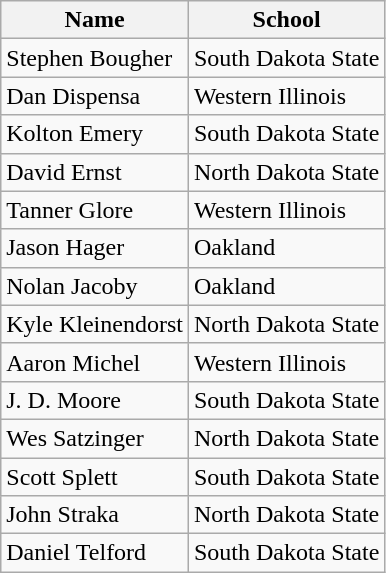<table class=wikitable>
<tr>
<th>Name</th>
<th>School</th>
</tr>
<tr>
<td>Stephen Bougher</td>
<td>South Dakota State</td>
</tr>
<tr>
<td>Dan Dispensa</td>
<td>Western Illinois</td>
</tr>
<tr>
<td>Kolton Emery</td>
<td>South Dakota State</td>
</tr>
<tr>
<td>David Ernst</td>
<td>North Dakota State</td>
</tr>
<tr>
<td>Tanner Glore</td>
<td>Western Illinois</td>
</tr>
<tr>
<td>Jason Hager</td>
<td>Oakland</td>
</tr>
<tr>
<td>Nolan Jacoby</td>
<td>Oakland</td>
</tr>
<tr>
<td>Kyle Kleinendorst</td>
<td>North Dakota State</td>
</tr>
<tr>
<td>Aaron Michel</td>
<td>Western Illinois</td>
</tr>
<tr>
<td>J. D. Moore</td>
<td>South Dakota State</td>
</tr>
<tr>
<td>Wes Satzinger</td>
<td>North Dakota State</td>
</tr>
<tr>
<td>Scott Splett</td>
<td>South Dakota State</td>
</tr>
<tr>
<td>John Straka</td>
<td>North Dakota State</td>
</tr>
<tr>
<td>Daniel Telford</td>
<td>South Dakota State</td>
</tr>
</table>
